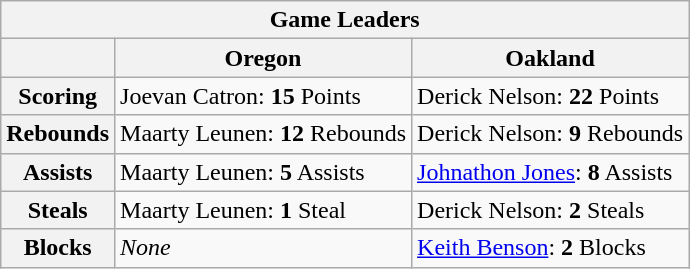<table class="wikitable">
<tr>
<th colspan=3>Game Leaders</th>
</tr>
<tr>
<th></th>
<th>Oregon</th>
<th>Oakland</th>
</tr>
<tr>
<th>Scoring</th>
<td>Joevan Catron: <strong>15</strong> Points</td>
<td>Derick Nelson: <strong>22</strong> Points</td>
</tr>
<tr>
<th>Rebounds</th>
<td>Maarty Leunen: <strong>12</strong> Rebounds</td>
<td>Derick Nelson: <strong>9</strong> Rebounds</td>
</tr>
<tr>
<th>Assists</th>
<td>Maarty Leunen: <strong>5</strong> Assists</td>
<td><a href='#'>Johnathon Jones</a>: <strong>8</strong> Assists</td>
</tr>
<tr>
<th>Steals</th>
<td>Maarty Leunen: <strong>1</strong> Steal</td>
<td>Derick Nelson: <strong>2</strong> Steals</td>
</tr>
<tr>
<th>Blocks</th>
<td><em>None</em></td>
<td><a href='#'>Keith Benson</a>: <strong>2</strong> Blocks</td>
</tr>
</table>
